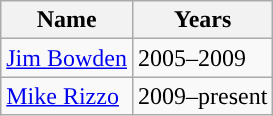<table class="wikitable">
<tr>
<th>Name</th>
<th>Years</th>
</tr>
<tr>
<td><a href='#'>Jim Bowden</a></td>
<td>2005–2009</td>
</tr>
<tr>
<td><a href='#'>Mike Rizzo</a></td>
<td>2009–present</td>
</tr>
</table>
